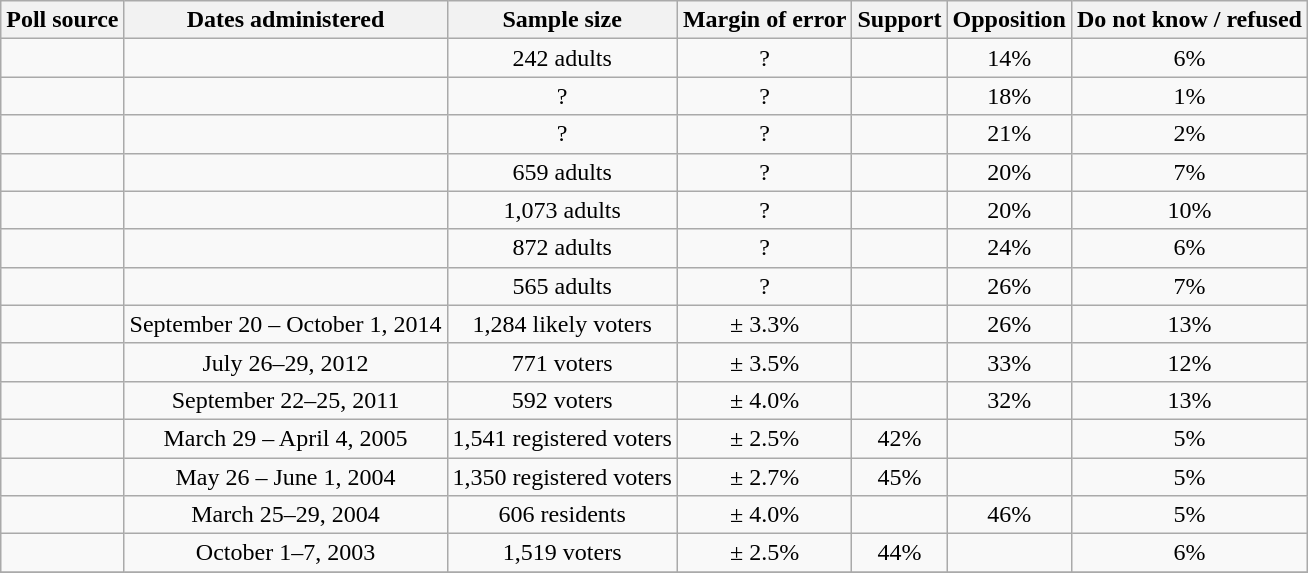<table class="wikitable" style="text-align: center">
<tr>
<th>Poll source</th>
<th>Dates administered</th>
<th>Sample size</th>
<th>Margin of error</th>
<th>Support</th>
<th>Opposition</th>
<th>Do not know / refused</th>
</tr>
<tr>
<td></td>
<td></td>
<td>242 adults</td>
<td>?</td>
<td></td>
<td>14%</td>
<td>6%</td>
</tr>
<tr>
<td></td>
<td></td>
<td>?</td>
<td>?</td>
<td></td>
<td>18%</td>
<td>1%</td>
</tr>
<tr>
<td></td>
<td></td>
<td>?</td>
<td>?</td>
<td></td>
<td>21%</td>
<td>2%</td>
</tr>
<tr>
<td></td>
<td></td>
<td>659 adults</td>
<td>?</td>
<td></td>
<td>20%</td>
<td>7%</td>
</tr>
<tr>
<td></td>
<td></td>
<td>1,073 adults</td>
<td>?</td>
<td></td>
<td>20%</td>
<td>10%</td>
</tr>
<tr>
<td></td>
<td></td>
<td>872 adults</td>
<td>?</td>
<td></td>
<td>24%</td>
<td>6%</td>
</tr>
<tr>
<td></td>
<td></td>
<td>565 adults</td>
<td>?</td>
<td></td>
<td>26%</td>
<td>7%</td>
</tr>
<tr>
<td></td>
<td>September 20 – October 1, 2014</td>
<td>1,284 likely voters</td>
<td>± 3.3%</td>
<td></td>
<td>26%</td>
<td>13%</td>
</tr>
<tr>
<td></td>
<td>July 26–29, 2012</td>
<td>771 voters</td>
<td>± 3.5%</td>
<td></td>
<td>33%</td>
<td>12%</td>
</tr>
<tr>
<td></td>
<td>September 22–25, 2011</td>
<td>592 voters</td>
<td>± 4.0%</td>
<td></td>
<td>32%</td>
<td>13%</td>
</tr>
<tr>
<td></td>
<td>March 29 – April 4, 2005</td>
<td>1,541 registered voters</td>
<td>± 2.5%</td>
<td>42%</td>
<td></td>
<td>5%</td>
</tr>
<tr>
<td></td>
<td>May 26 – June 1, 2004</td>
<td>1,350 registered voters</td>
<td>± 2.7%</td>
<td>45%</td>
<td></td>
<td>5%</td>
</tr>
<tr>
<td></td>
<td>March 25–29, 2004</td>
<td>606 residents</td>
<td>± 4.0%</td>
<td></td>
<td>46%</td>
<td>5%</td>
</tr>
<tr>
<td></td>
<td>October 1–7, 2003</td>
<td>1,519 voters</td>
<td>± 2.5%</td>
<td>44%</td>
<td></td>
<td>6%</td>
</tr>
<tr>
</tr>
</table>
